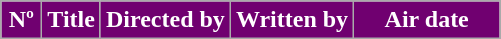<table class="wikitable">
<tr>
<th style="background:#700070; color:white; width:20px">Nº</th>
<th style="background:#700070; color:white">Title</th>
<th style="background:#700070; color:white">Directed by</th>
<th style="background:#700070; color:white">Written by</th>
<th style="background:#700070; color:white; width:90px">Air date<br>


</th>
</tr>
</table>
